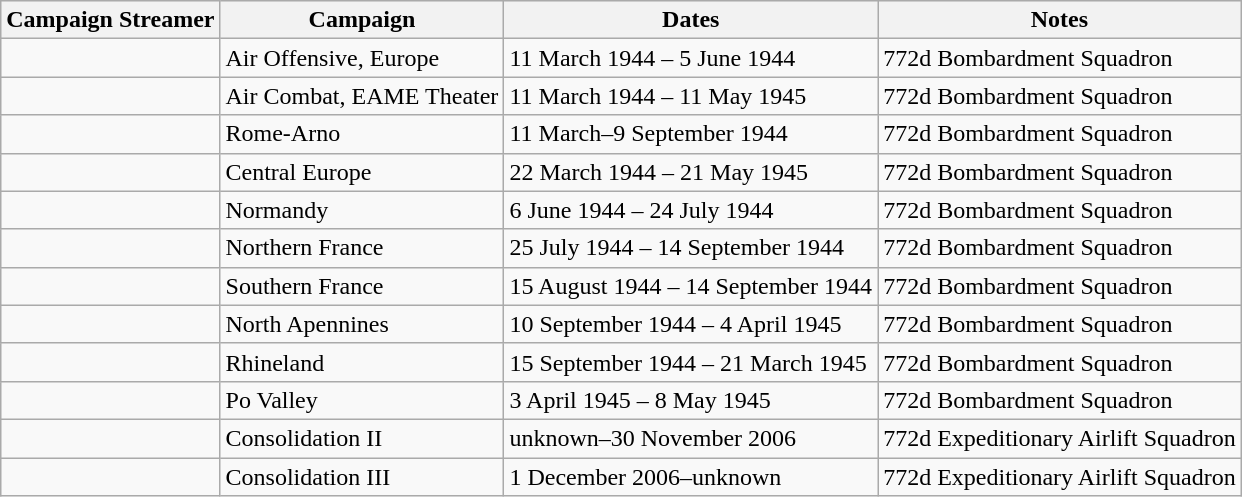<table class="wikitable">
<tr style="background:#efefef;">
<th>Campaign Streamer</th>
<th>Campaign</th>
<th>Dates</th>
<th>Notes</th>
</tr>
<tr>
<td></td>
<td>Air Offensive, Europe</td>
<td>11 March 1944 – 5 June 1944</td>
<td>772d Bombardment Squadron</td>
</tr>
<tr>
<td></td>
<td>Air Combat, EAME Theater</td>
<td>11 March 1944 – 11 May 1945</td>
<td>772d Bombardment Squadron</td>
</tr>
<tr>
<td></td>
<td>Rome-Arno</td>
<td>11 March–9 September 1944</td>
<td>772d Bombardment Squadron</td>
</tr>
<tr>
<td></td>
<td>Central Europe</td>
<td>22 March 1944 – 21 May 1945</td>
<td>772d Bombardment Squadron</td>
</tr>
<tr>
<td></td>
<td>Normandy</td>
<td>6 June 1944 – 24 July 1944</td>
<td>772d Bombardment Squadron</td>
</tr>
<tr>
<td></td>
<td>Northern France</td>
<td>25 July 1944 – 14 September 1944</td>
<td>772d Bombardment Squadron</td>
</tr>
<tr>
<td></td>
<td>Southern France</td>
<td>15 August 1944 – 14 September 1944</td>
<td>772d Bombardment Squadron</td>
</tr>
<tr>
<td></td>
<td>North Apennines</td>
<td>10 September 1944 – 4 April 1945</td>
<td>772d Bombardment Squadron</td>
</tr>
<tr>
<td></td>
<td>Rhineland</td>
<td>15 September 1944 – 21 March 1945</td>
<td>772d Bombardment Squadron</td>
</tr>
<tr>
<td></td>
<td>Po Valley</td>
<td>3 April 1945 – 8 May 1945</td>
<td>772d Bombardment Squadron</td>
</tr>
<tr>
<td></td>
<td>Consolidation II</td>
<td>unknown–30 November 2006</td>
<td>772d Expeditionary Airlift Squadron</td>
</tr>
<tr>
<td></td>
<td>Consolidation III</td>
<td>1 December 2006–unknown</td>
<td>772d Expeditionary Airlift Squadron</td>
</tr>
</table>
